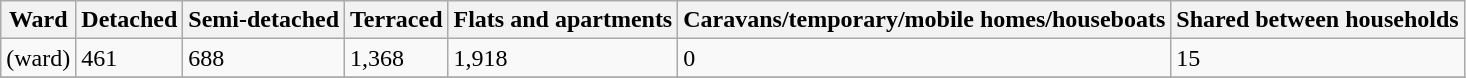<table class="wikitable">
<tr>
<th>Ward</th>
<th>Detached</th>
<th>Semi-detached</th>
<th>Terraced</th>
<th>Flats and apartments</th>
<th>Caravans/temporary/mobile homes/houseboats</th>
<th>Shared between households</th>
</tr>
<tr>
<td>(ward)</td>
<td>461</td>
<td>688</td>
<td>1,368</td>
<td>1,918</td>
<td>0</td>
<td>15</td>
</tr>
<tr>
</tr>
</table>
